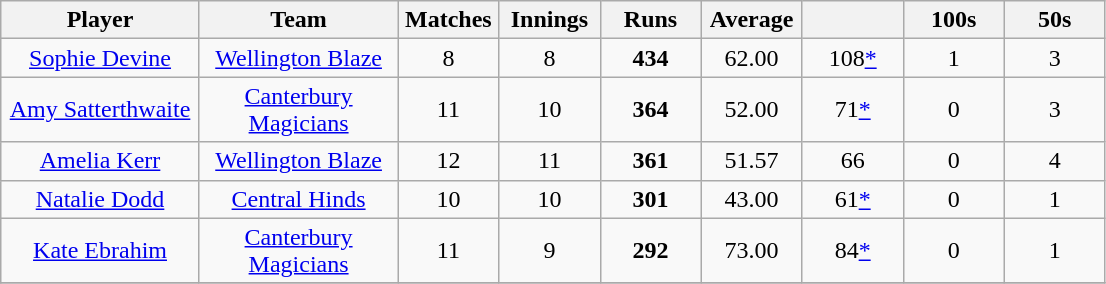<table class="wikitable" style="text-align:center;">
<tr>
<th width=125>Player</th>
<th width=125>Team</th>
<th width=60>Matches</th>
<th width=60>Innings</th>
<th width=60>Runs</th>
<th width=60>Average</th>
<th width=60></th>
<th width=60>100s</th>
<th width=60>50s</th>
</tr>
<tr>
<td><a href='#'>Sophie Devine</a></td>
<td><a href='#'>Wellington Blaze</a></td>
<td>8</td>
<td>8</td>
<td><strong>434</strong></td>
<td>62.00</td>
<td>108<a href='#'>*</a></td>
<td>1</td>
<td>3</td>
</tr>
<tr>
<td><a href='#'>Amy Satterthwaite</a></td>
<td><a href='#'>Canterbury Magicians</a></td>
<td>11</td>
<td>10</td>
<td><strong>364</strong></td>
<td>52.00</td>
<td>71<a href='#'>*</a></td>
<td>0</td>
<td>3</td>
</tr>
<tr>
<td><a href='#'>Amelia Kerr</a></td>
<td><a href='#'>Wellington Blaze</a></td>
<td>12</td>
<td>11</td>
<td><strong>361</strong></td>
<td>51.57</td>
<td>66</td>
<td>0</td>
<td>4</td>
</tr>
<tr>
<td><a href='#'>Natalie Dodd</a></td>
<td><a href='#'>Central Hinds</a></td>
<td>10</td>
<td>10</td>
<td><strong>301</strong></td>
<td>43.00</td>
<td>61<a href='#'>*</a></td>
<td>0</td>
<td>1</td>
</tr>
<tr>
<td><a href='#'>Kate Ebrahim</a></td>
<td><a href='#'>Canterbury Magicians</a></td>
<td>11</td>
<td>9</td>
<td><strong>292</strong></td>
<td>73.00</td>
<td>84<a href='#'>*</a></td>
<td>0</td>
<td>1</td>
</tr>
<tr>
</tr>
</table>
